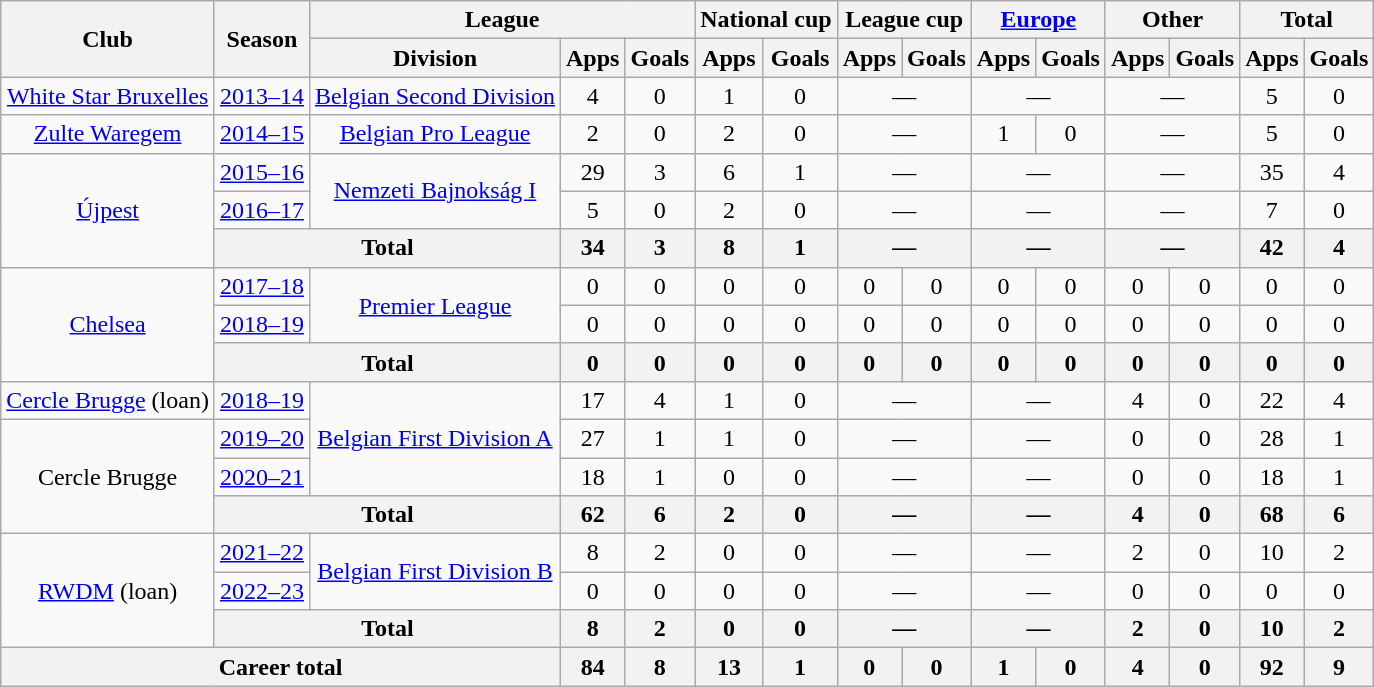<table class="wikitable" style="text-align: center;">
<tr>
<th rowspan="2">Club</th>
<th rowspan="2">Season</th>
<th colspan="3">League</th>
<th colspan="2">National cup</th>
<th colspan="2">League cup</th>
<th colspan="2"><a href='#'>Europe</a></th>
<th colspan="2">Other</th>
<th colspan="2">Total</th>
</tr>
<tr>
<th>Division</th>
<th>Apps</th>
<th>Goals</th>
<th>Apps</th>
<th>Goals</th>
<th>Apps</th>
<th>Goals</th>
<th>Apps</th>
<th>Goals</th>
<th>Apps</th>
<th>Goals</th>
<th>Apps</th>
<th>Goals</th>
</tr>
<tr>
<td><a href='#'>White Star Bruxelles</a></td>
<td><a href='#'>2013–14</a></td>
<td><a href='#'>Belgian Second Division</a></td>
<td>4</td>
<td>0</td>
<td>1</td>
<td>0</td>
<td colspan="2">—</td>
<td colspan="2">—</td>
<td colspan="2">—</td>
<td>5</td>
<td>0</td>
</tr>
<tr>
<td><a href='#'>Zulte Waregem</a></td>
<td><a href='#'>2014–15</a></td>
<td><a href='#'>Belgian Pro League</a></td>
<td>2</td>
<td>0</td>
<td>2</td>
<td>0</td>
<td colspan="2">—</td>
<td>1</td>
<td>0</td>
<td colspan="2">—</td>
<td>5</td>
<td>0</td>
</tr>
<tr>
<td rowspan="3"><a href='#'>Újpest</a></td>
<td><a href='#'>2015–16</a></td>
<td rowspan="2"><a href='#'>Nemzeti Bajnokság I</a></td>
<td>29</td>
<td>3</td>
<td>6</td>
<td>1</td>
<td colspan="2">—</td>
<td colspan="2">—</td>
<td colspan="2">—</td>
<td>35</td>
<td>4</td>
</tr>
<tr>
<td><a href='#'>2016–17</a></td>
<td>5</td>
<td>0</td>
<td>2</td>
<td>0</td>
<td colspan="2">—</td>
<td colspan="2">—</td>
<td colspan="2">—</td>
<td>7</td>
<td>0</td>
</tr>
<tr>
<th colspan="2">Total</th>
<th>34</th>
<th>3</th>
<th>8</th>
<th>1</th>
<th colspan="2">—</th>
<th colspan="2">—</th>
<th colspan="2">—</th>
<th>42</th>
<th>4</th>
</tr>
<tr>
<td rowspan="3"><a href='#'>Chelsea</a></td>
<td><a href='#'>2017–18</a></td>
<td rowspan="2"><a href='#'>Premier League</a></td>
<td>0</td>
<td>0</td>
<td>0</td>
<td>0</td>
<td>0</td>
<td>0</td>
<td>0</td>
<td>0</td>
<td>0</td>
<td>0</td>
<td>0</td>
<td>0</td>
</tr>
<tr>
<td><a href='#'>2018–19</a></td>
<td>0</td>
<td>0</td>
<td>0</td>
<td>0</td>
<td>0</td>
<td>0</td>
<td>0</td>
<td>0</td>
<td>0</td>
<td>0</td>
<td>0</td>
<td>0</td>
</tr>
<tr>
<th colspan="2">Total</th>
<th>0</th>
<th>0</th>
<th>0</th>
<th>0</th>
<th>0</th>
<th>0</th>
<th>0</th>
<th>0</th>
<th>0</th>
<th>0</th>
<th>0</th>
<th>0</th>
</tr>
<tr>
<td><a href='#'>Cercle Brugge</a> (loan)</td>
<td><a href='#'>2018–19</a></td>
<td rowspan="3"><a href='#'>Belgian First Division A</a></td>
<td>17</td>
<td>4</td>
<td>1</td>
<td>0</td>
<td colspan="2">—</td>
<td colspan="2">—</td>
<td>4</td>
<td>0</td>
<td>22</td>
<td>4</td>
</tr>
<tr>
<td rowspan="3">Cercle Brugge</td>
<td><a href='#'>2019–20</a></td>
<td>27</td>
<td>1</td>
<td>1</td>
<td>0</td>
<td colspan="2">—</td>
<td colspan="2">—</td>
<td>0</td>
<td>0</td>
<td>28</td>
<td>1</td>
</tr>
<tr>
<td><a href='#'>2020–21</a></td>
<td>18</td>
<td>1</td>
<td>0</td>
<td>0</td>
<td colspan="2">—</td>
<td colspan="2">—</td>
<td>0</td>
<td>0</td>
<td>18</td>
<td>1</td>
</tr>
<tr>
<th colspan="2">Total</th>
<th>62</th>
<th>6</th>
<th>2</th>
<th>0</th>
<th colspan="2">—</th>
<th colspan="2">—</th>
<th>4</th>
<th>0</th>
<th>68</th>
<th>6</th>
</tr>
<tr>
<td rowspan="3"><a href='#'>RWDM</a> (loan)</td>
<td><a href='#'>2021–22</a></td>
<td rowspan="2"><a href='#'>Belgian First Division B</a></td>
<td>8</td>
<td>2</td>
<td>0</td>
<td>0</td>
<td colspan="2">—</td>
<td colspan="2">—</td>
<td>2</td>
<td>0</td>
<td>10</td>
<td>2</td>
</tr>
<tr>
<td><a href='#'>2022–23</a></td>
<td>0</td>
<td>0</td>
<td>0</td>
<td>0</td>
<td colspan="2">—</td>
<td colspan="2">—</td>
<td>0</td>
<td>0</td>
<td>0</td>
<td>0</td>
</tr>
<tr>
<th colspan="2">Total</th>
<th>8</th>
<th>2</th>
<th>0</th>
<th>0</th>
<th colspan="2">—</th>
<th colspan="2">—</th>
<th>2</th>
<th>0</th>
<th>10</th>
<th>2</th>
</tr>
<tr>
<th colspan="3">Career total</th>
<th>84</th>
<th>8</th>
<th>13</th>
<th>1</th>
<th>0</th>
<th>0</th>
<th>1</th>
<th>0</th>
<th>4</th>
<th>0</th>
<th>92</th>
<th>9</th>
</tr>
</table>
